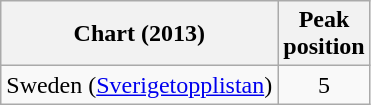<table class="wikitable">
<tr>
<th>Chart (2013)</th>
<th>Peak<br>position</th>
</tr>
<tr>
<td>Sweden (<a href='#'>Sverigetopplistan</a>)</td>
<td align="center">5</td>
</tr>
</table>
